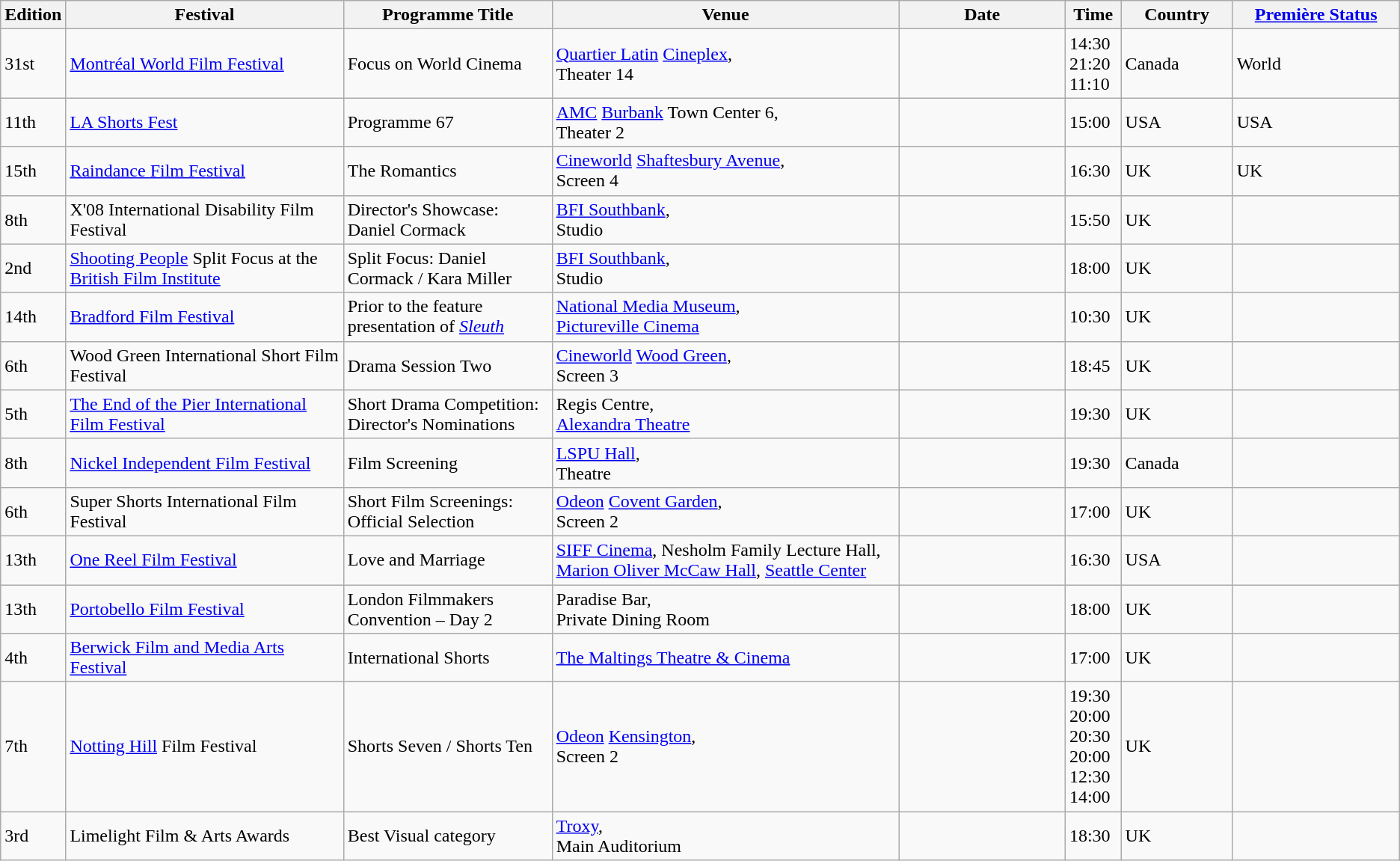<table class="wikitable" align="centre">
<tr>
<th width=4%>Edition</th>
<th width=20%>Festival</th>
<th width=15%>Programme Title</th>
<th width=25%>Venue</th>
<th width=12%>Date</th>
<th width= 4%>Time</th>
<th width=8%>Country</th>
<th width=12%><a href='#'>Première Status</a></th>
</tr>
<tr>
<td>31st</td>
<td><a href='#'>Montréal World Film Festival</a></td>
<td>Focus on World Cinema</td>
<td><a href='#'>Quartier Latin</a> <a href='#'>Cineplex</a>, <br>Theater 14</td>
<td><br><br></td>
<td>14:30<br>21:20<br>11:10</td>
<td>Canada</td>
<td>World</td>
</tr>
<tr>
<td>11th</td>
<td><a href='#'>LA Shorts Fest</a></td>
<td>Programme 67</td>
<td><a href='#'>AMC</a> <a href='#'>Burbank</a> Town Center 6, <br>Theater 2</td>
<td></td>
<td>15:00</td>
<td>USA</td>
<td>USA</td>
</tr>
<tr>
<td>15th</td>
<td><a href='#'>Raindance Film Festival</a></td>
<td>The Romantics</td>
<td><a href='#'>Cineworld</a> <a href='#'>Shaftesbury Avenue</a>, <br>Screen 4</td>
<td></td>
<td>16:30</td>
<td>UK</td>
<td>UK</td>
</tr>
<tr>
<td>8th</td>
<td>X'08 International Disability Film Festival</td>
<td>Director's Showcase: Daniel Cormack</td>
<td><a href='#'>BFI Southbank</a>, <br> Studio</td>
<td></td>
<td>15:50</td>
<td>UK</td>
<td></td>
</tr>
<tr>
<td>2nd</td>
<td><a href='#'>Shooting People</a> Split Focus at the <a href='#'>British Film Institute</a></td>
<td>Split Focus: Daniel Cormack / Kara Miller</td>
<td><a href='#'>BFI Southbank</a>,<br>Studio</td>
<td></td>
<td>18:00</td>
<td>UK</td>
<td></td>
</tr>
<tr>
<td>14th</td>
<td><a href='#'>Bradford Film Festival</a></td>
<td>Prior to the feature presentation of <em><a href='#'>Sleuth</a></em></td>
<td><a href='#'>National Media Museum</a>, <br><a href='#'>Pictureville Cinema</a></td>
<td></td>
<td>10:30</td>
<td>UK</td>
<td></td>
</tr>
<tr>
<td>6th</td>
<td>Wood Green International Short Film Festival</td>
<td>Drama Session Two</td>
<td><a href='#'>Cineworld</a> <a href='#'>Wood Green</a>, <br>Screen 3</td>
<td></td>
<td>18:45</td>
<td>UK</td>
<td></td>
</tr>
<tr>
<td>5th</td>
<td><a href='#'>The End of the Pier International Film Festival</a></td>
<td>Short Drama Competition: Director's Nominations</td>
<td>Regis Centre, <br><a href='#'>Alexandra Theatre</a></td>
<td></td>
<td>19:30</td>
<td>UK</td>
<td></td>
</tr>
<tr>
<td>8th</td>
<td><a href='#'>Nickel Independent Film Festival</a></td>
<td>Film Screening</td>
<td><a href='#'>LSPU Hall</a>, <br>Theatre</td>
<td></td>
<td>19:30</td>
<td>Canada</td>
<td></td>
</tr>
<tr>
<td>6th</td>
<td>Super Shorts International Film Festival</td>
<td>Short Film Screenings: Official Selection</td>
<td><a href='#'>Odeon</a> <a href='#'>Covent Garden</a>, <br>Screen 2</td>
<td></td>
<td>17:00</td>
<td>UK</td>
<td></td>
</tr>
<tr>
<td>13th</td>
<td><a href='#'>One Reel Film Festival</a></td>
<td>Love and Marriage</td>
<td><a href='#'>SIFF Cinema</a>, Nesholm Family Lecture Hall, <a href='#'>Marion Oliver McCaw Hall</a>, <a href='#'>Seattle Center</a></td>
<td></td>
<td>16:30</td>
<td>USA</td>
<td></td>
</tr>
<tr>
<td>13th</td>
<td><a href='#'>Portobello Film Festival</a></td>
<td>London Filmmakers Convention – Day 2</td>
<td>Paradise Bar, <br> Private Dining Room</td>
<td></td>
<td>18:00</td>
<td>UK</td>
<td></td>
</tr>
<tr>
<td>4th</td>
<td><a href='#'>Berwick Film and Media Arts Festival</a></td>
<td>International Shorts</td>
<td><a href='#'>The Maltings Theatre & Cinema</a></td>
<td></td>
<td>17:00</td>
<td>UK</td>
<td></td>
</tr>
<tr>
<td>7th</td>
<td><a href='#'>Notting Hill</a> Film Festival</td>
<td>Shorts Seven / Shorts Ten</td>
<td><a href='#'>Odeon</a> <a href='#'>Kensington</a>, <br>Screen 2</td>
<td><br><br><br><br><br></td>
<td>19:30<br>20:00<br>20:30<br>20:00<br>12:30<br>14:00</td>
<td>UK</td>
<td></td>
</tr>
<tr>
<td>3rd</td>
<td>Limelight Film & Arts Awards</td>
<td>Best Visual category</td>
<td><a href='#'>Troxy</a>, <br> Main Auditorium</td>
<td></td>
<td>18:30</td>
<td>UK</td>
<td></td>
</tr>
</table>
